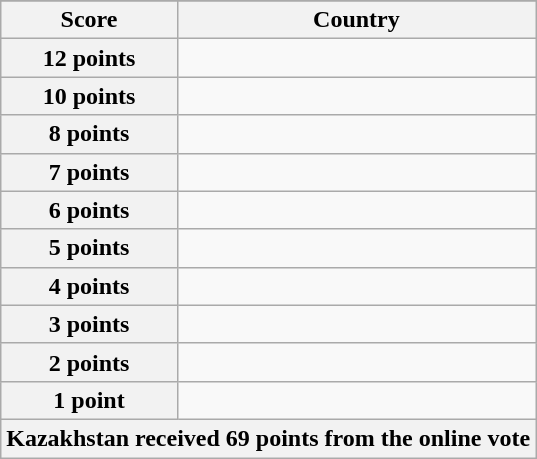<table class="wikitable">
<tr>
</tr>
<tr>
<th scope="col" width="33%">Score</th>
<th scope="col">Country</th>
</tr>
<tr>
<th scope="row">12 points</th>
<td></td>
</tr>
<tr>
<th scope="row">10 points</th>
<td></td>
</tr>
<tr>
<th scope="row">8 points</th>
<td></td>
</tr>
<tr>
<th scope="row">7 points</th>
<td></td>
</tr>
<tr>
<th scope="row">6 points</th>
<td></td>
</tr>
<tr>
<th scope="row">5 points</th>
<td></td>
</tr>
<tr>
<th scope="row">4 points</th>
<td></td>
</tr>
<tr>
<th scope="row">3 points</th>
<td></td>
</tr>
<tr>
<th scope="row">2 points</th>
<td></td>
</tr>
<tr>
<th scope="row">1 point</th>
<td></td>
</tr>
<tr>
<th colspan="2">Kazakhstan received 69 points from the online vote</th>
</tr>
</table>
